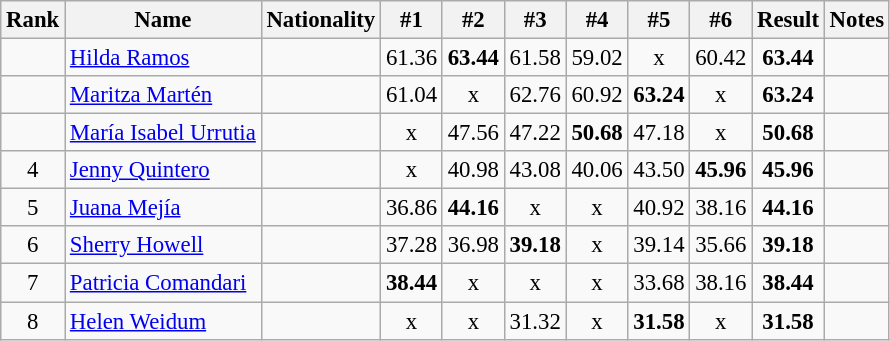<table class="wikitable sortable" style="text-align:center;font-size:95%">
<tr>
<th>Rank</th>
<th>Name</th>
<th>Nationality</th>
<th>#1</th>
<th>#2</th>
<th>#3</th>
<th>#4</th>
<th>#5</th>
<th>#6</th>
<th>Result</th>
<th>Notes</th>
</tr>
<tr>
<td></td>
<td align=left><a href='#'>Hilda Ramos</a></td>
<td align=left></td>
<td>61.36</td>
<td><strong>63.44</strong></td>
<td>61.58</td>
<td>59.02</td>
<td>x</td>
<td>60.42</td>
<td><strong>63.44</strong></td>
<td></td>
</tr>
<tr>
<td></td>
<td align=left><a href='#'>Maritza Martén</a></td>
<td align=left></td>
<td>61.04</td>
<td>x</td>
<td>62.76</td>
<td>60.92</td>
<td><strong>63.24</strong></td>
<td>x</td>
<td><strong>63.24</strong></td>
<td></td>
</tr>
<tr>
<td></td>
<td align=left><a href='#'>María Isabel Urrutia</a></td>
<td align=left></td>
<td>x</td>
<td>47.56</td>
<td>47.22</td>
<td><strong>50.68</strong></td>
<td>47.18</td>
<td>x</td>
<td><strong>50.68</strong></td>
<td></td>
</tr>
<tr>
<td>4</td>
<td align=left><a href='#'>Jenny Quintero</a></td>
<td align=left></td>
<td>x</td>
<td>40.98</td>
<td>43.08</td>
<td>40.06</td>
<td>43.50</td>
<td><strong>45.96</strong></td>
<td><strong>45.96</strong></td>
<td></td>
</tr>
<tr>
<td>5</td>
<td align=left><a href='#'>Juana Mejía</a></td>
<td align=left></td>
<td>36.86</td>
<td><strong>44.16</strong></td>
<td>x</td>
<td>x</td>
<td>40.92</td>
<td>38.16</td>
<td><strong>44.16</strong></td>
<td></td>
</tr>
<tr>
<td>6</td>
<td align=left><a href='#'>Sherry Howell</a></td>
<td align=left></td>
<td>37.28</td>
<td>36.98</td>
<td><strong>39.18</strong></td>
<td>x</td>
<td>39.14</td>
<td>35.66</td>
<td><strong>39.18</strong></td>
<td></td>
</tr>
<tr>
<td>7</td>
<td align=left><a href='#'>Patricia Comandari</a></td>
<td align=left></td>
<td><strong>38.44</strong></td>
<td>x</td>
<td>x</td>
<td>x</td>
<td>33.68</td>
<td>38.16</td>
<td><strong>38.44</strong></td>
<td></td>
</tr>
<tr>
<td>8</td>
<td align=left><a href='#'>Helen Weidum</a></td>
<td align=left></td>
<td>x</td>
<td>x</td>
<td>31.32</td>
<td>x</td>
<td><strong>31.58</strong></td>
<td>x</td>
<td><strong>31.58</strong></td>
<td></td>
</tr>
</table>
